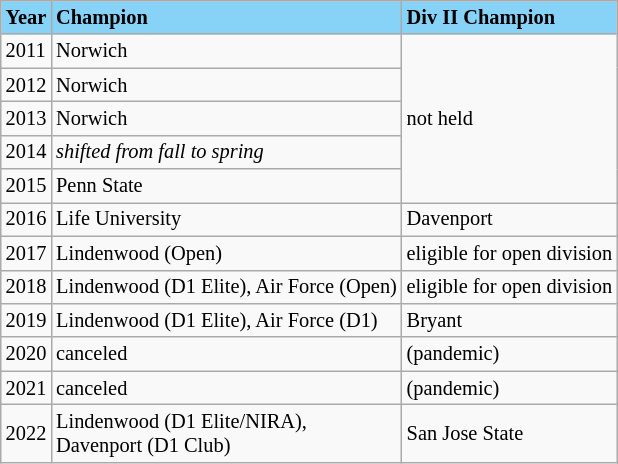<table class="wikitable" style="font-size:85%;">
<tr ! style="background-color: #87D3F8;">
<td><strong>Year</strong></td>
<td><strong>Champion</strong></td>
<td><strong>Div II Champion</strong></td>
</tr>
<tr --->
<td>2011</td>
<td>Norwich</td>
<td rowspan=5>not held</td>
</tr>
<tr --->
<td>2012</td>
<td>Norwich</td>
</tr>
<tr --->
<td>2013</td>
<td>Norwich</td>
</tr>
<tr --->
<td>2014</td>
<td><em>shifted from fall to spring</em></td>
</tr>
<tr --->
<td>2015</td>
<td>Penn State</td>
</tr>
<tr --->
<td>2016</td>
<td>Life University</td>
<td>Davenport</td>
</tr>
<tr --->
<td>2017</td>
<td>Lindenwood (Open)</td>
<td>eligible for open division</td>
</tr>
<tr --->
<td>2018</td>
<td>Lindenwood (D1 Elite), Air Force (Open)</td>
<td>eligible for open division</td>
</tr>
<tr --->
<td>2019</td>
<td>Lindenwood (D1 Elite), Air Force (D1)</td>
<td>Bryant</td>
</tr>
<tr --->
<td>2020</td>
<td>canceled</td>
<td>(pandemic)</td>
</tr>
<tr --->
<td>2021</td>
<td>canceled</td>
<td>(pandemic)</td>
</tr>
<tr --->
<td>2022</td>
<td>Lindenwood (D1 Elite/NIRA),<br> Davenport (D1 Club)</td>
<td>San Jose State</td>
</tr>
</table>
